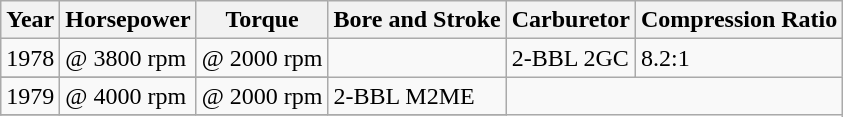<table class=wikitable>
<tr>
<th>Year</th>
<th>Horsepower</th>
<th>Torque</th>
<th>Bore and Stroke</th>
<th>Carburetor</th>
<th>Compression Ratio</th>
</tr>
<tr>
<td>1978</td>
<td> @ 3800 rpm</td>
<td> @ 2000 rpm</td>
<td rowspan=2></td>
<td>2-BBL 2GC</td>
<td rowspan=2>8.2:1</td>
</tr>
<tr>
</tr>
<tr>
<td>1979</td>
<td> @ 4000 rpm</td>
<td> @ 2000 rpm</td>
<td>2-BBL M2ME</td>
</tr>
<tr>
</tr>
</table>
